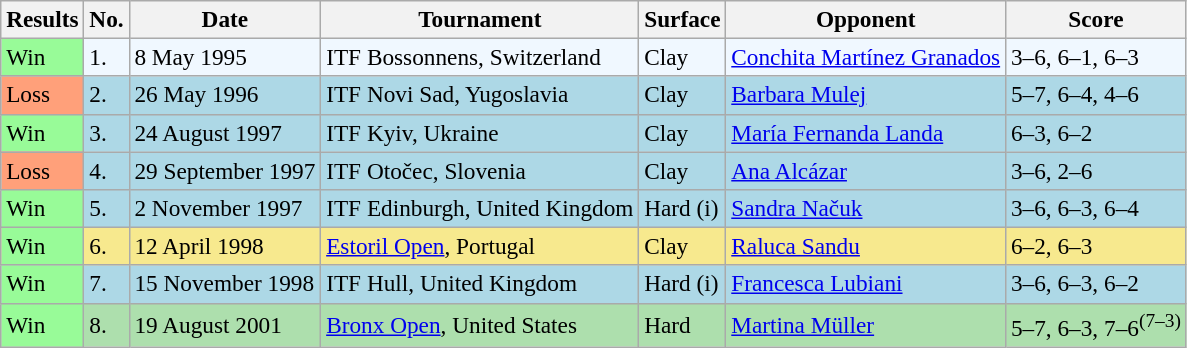<table class="wikitable" style="font-size:97%;">
<tr>
<th>Results</th>
<th>No.</th>
<th>Date</th>
<th>Tournament</th>
<th>Surface</th>
<th>Opponent</th>
<th>Score</th>
</tr>
<tr bgcolor="#f0f8ff">
<td style="background:#98fb98;">Win</td>
<td>1.</td>
<td>8 May 1995</td>
<td>ITF Bossonnens, Switzerland</td>
<td>Clay</td>
<td> <a href='#'>Conchita Martínez Granados</a></td>
<td>3–6, 6–1, 6–3</td>
</tr>
<tr bgcolor="lightblue">
<td style="background:#ffa07a;">Loss</td>
<td>2.</td>
<td>26 May 1996</td>
<td>ITF Novi Sad, Yugoslavia</td>
<td>Clay</td>
<td> <a href='#'>Barbara Mulej</a></td>
<td>5–7, 6–4, 4–6</td>
</tr>
<tr bgcolor="lightblue">
<td style="background:#98fb98;">Win</td>
<td>3.</td>
<td>24 August 1997</td>
<td>ITF Kyiv, Ukraine</td>
<td>Clay</td>
<td> <a href='#'>María Fernanda Landa</a></td>
<td>6–3, 6–2</td>
</tr>
<tr bgcolor="lightblue">
<td style="background:#ffa07a;">Loss</td>
<td>4.</td>
<td>29 September 1997</td>
<td>ITF Otočec, Slovenia</td>
<td>Clay</td>
<td> <a href='#'>Ana Alcázar</a></td>
<td>3–6, 2–6</td>
</tr>
<tr bgcolor="lightblue">
<td style="background:#98fb98;">Win</td>
<td>5.</td>
<td>2 November 1997</td>
<td>ITF Edinburgh, United Kingdom</td>
<td>Hard (i)</td>
<td> <a href='#'>Sandra Načuk</a></td>
<td>3–6, 6–3, 6–4</td>
</tr>
<tr bgcolor="#F7E98E">
<td style="background:#98fb98;">Win</td>
<td>6.</td>
<td>12 April 1998</td>
<td><a href='#'>Estoril Open</a>, Portugal</td>
<td>Clay</td>
<td> <a href='#'>Raluca Sandu</a></td>
<td>6–2, 6–3</td>
</tr>
<tr bgcolor="lightblue">
<td style="background:#98fb98;">Win</td>
<td>7.</td>
<td>15 November 1998</td>
<td>ITF Hull, United Kingdom</td>
<td>Hard (i)</td>
<td> <a href='#'>Francesca Lubiani</a></td>
<td>3–6, 6–3, 6–2</td>
</tr>
<tr bgcolor="#ADDFAD">
<td style="background:#98fb98;">Win</td>
<td>8.</td>
<td>19 August 2001</td>
<td><a href='#'>Bronx Open</a>, United States</td>
<td>Hard</td>
<td> <a href='#'>Martina Müller</a></td>
<td>5–7, 6–3, 7–6<sup>(7–3)</sup></td>
</tr>
</table>
